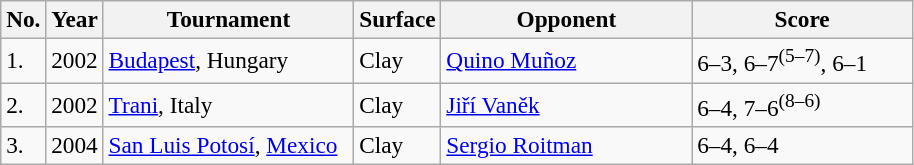<table class="sortable wikitable" style=font-size:97%>
<tr>
<th>No.</th>
<th>Year</th>
<th style="width:160px">Tournament</th>
<th style="width:50px">Surface</th>
<th style="width:160px">Opponent</th>
<th style="width:140px" class="unsortable">Score</th>
</tr>
<tr>
<td>1.</td>
<td>2002</td>
<td><a href='#'>Budapest</a>, Hungary</td>
<td>Clay</td>
<td> <a href='#'>Quino Muñoz</a></td>
<td>6–3, 6–7<sup>(5–7)</sup>, 6–1</td>
</tr>
<tr>
<td>2.</td>
<td>2002</td>
<td><a href='#'>Trani</a>, Italy</td>
<td>Clay</td>
<td> <a href='#'>Jiří Vaněk</a></td>
<td>6–4, 7–6<sup>(8–6)</sup></td>
</tr>
<tr>
<td>3.</td>
<td>2004</td>
<td><a href='#'>San Luis Potosí</a>, <a href='#'>Mexico</a></td>
<td>Clay</td>
<td> <a href='#'>Sergio Roitman</a></td>
<td>6–4, 6–4</td>
</tr>
</table>
